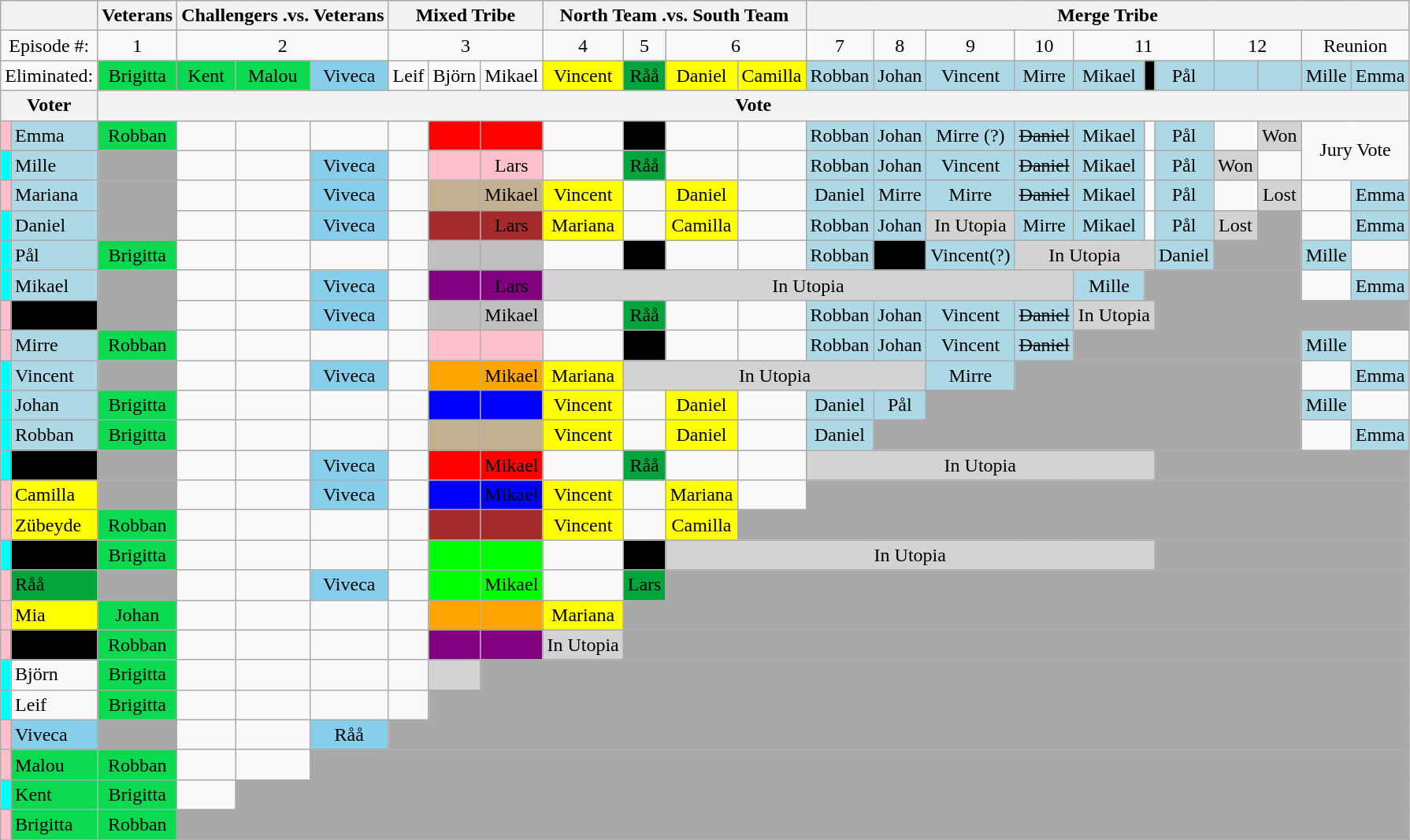<table class="wikitable" style="text-align:center">
<tr>
<th colspan=2></th>
<th>Veterans</th>
<th colspan="3">Challengers .vs. Veterans</th>
<th colspan=3>Mixed Tribe</th>
<th colspan="4">North Team .vs. South Team</th>
<th colspan=11>Merge Tribe</th>
</tr>
<tr>
<td colspan=2>Episode #:</td>
<td>1</td>
<td colspan=3>2</td>
<td colspan=3>3</td>
<td>4</td>
<td>5</td>
<td colspan=2>6</td>
<td>7</td>
<td>8</td>
<td>9</td>
<td>10</td>
<td colspan=3>11</td>
<td colspan=2>12</td>
<td colspan=2>Reunion</td>
</tr>
<tr>
<td colspan=2>Eliminated:</td>
<td bgcolor="#0BDA51">Brigitta<br></td>
<td bgcolor="#0BDA51">Kent<br></td>
<td bgcolor="#0BDA51">Malou<br></td>
<td bgcolor="skyblue">Viveca<br></td>
<td>Leif<br></td>
<td>Björn<br></td>
<td>Mikael<br></td>
<td bgcolor="yellow">Vincent<br></td>
<td bgcolor="#04a43c">Råå<br></td>
<td bgcolor="yellow">Daniel<br></td>
<td bgcolor="yellow">Camilla<br></td>
<td bgcolor="lightblue">Robban<br></td>
<td bgcolor="lightblue">Johan<br></td>
<td bgcolor="lightblue">Vincent<br></td>
<td bgcolor="lightblue">Mirre<br></td>
<td bgcolor="lightblue">Mikael<br></td>
<td bgcolor="black"><span></span></td>
<td bgcolor="lightblue">Pål<br></td>
<td bgcolor="lightblue"></td>
<td bgcolor="lightblue"></td>
<td bgcolor="lightblue">Mille<br></td>
<td bgcolor="lightblue">Emma<br></td>
</tr>
<tr>
<th colspan=2 width="70">Voter</th>
<th colspan="23">Vote</th>
</tr>
<tr>
<td style="background:pink"></td>
<td bgcolor="lightblue" align="left">Emma</td>
<td bgcolor="#0BDA51">Robban</td>
<td></td>
<td></td>
<td></td>
<td></td>
<td bgcolor="red"></td>
<td bgcolor="red"></td>
<td></td>
<td bgcolor="black"></td>
<td></td>
<td></td>
<td bgcolor="lightblue">Robban</td>
<td bgcolor="lightblue">Johan</td>
<td bgcolor="lightblue">Mirre (?)</td>
<td bgcolor="lightblue"><s>Daniel</s></td>
<td bgcolor="lightblue">Mikael</td>
<td></td>
<td bgcolor="lightblue">Pål</td>
<td></td>
<td bgcolor="lightgray">Won</td>
<td rowspan="2" colspan="2">Jury Vote</td>
</tr>
<tr>
<td style="background:cyan"></td>
<td bgcolor="lightblue" align="left">Mille</td>
<td colspan="1" bgcolor="darkgray"></td>
<td></td>
<td></td>
<td bgcolor="skyblue">Viveca</td>
<td></td>
<td bgcolor="pink"></td>
<td bgcolor="pink">Lars</td>
<td></td>
<td bgcolor="#04a43c">Råå</td>
<td></td>
<td></td>
<td bgcolor="lightblue">Robban</td>
<td bgcolor="lightblue">Johan</td>
<td bgcolor="lightblue">Vincent</td>
<td bgcolor="lightblue"><s>Daniel</s></td>
<td bgcolor="lightblue">Mikael</td>
<td></td>
<td bgcolor="lightblue">Pål</td>
<td bgcolor="lightgray">Won</td>
<td></td>
</tr>
<tr>
<td style="background:pink"></td>
<td bgcolor="lightblue" align="left">Mariana</td>
<td colspan="1" bgcolor="darkgray"></td>
<td></td>
<td></td>
<td bgcolor="skyblue">Viveca</td>
<td></td>
<td bgcolor="#C3B091"></td>
<td bgcolor="#C3B091">Mikael</td>
<td bgcolor="yellow">Vincent</td>
<td></td>
<td bgcolor="yellow">Daniel</td>
<td></td>
<td bgcolor="lightblue">Daniel</td>
<td bgcolor="lightblue">Mirre</td>
<td bgcolor="lightblue">Mirre</td>
<td bgcolor="lightblue"><s>Daniel</s></td>
<td bgcolor="lightblue">Mikael</td>
<td></td>
<td bgcolor="lightblue">Pål</td>
<td></td>
<td bgcolor="lightgray">Lost</td>
<td></td>
<td bgcolor="lightblue">Emma</td>
</tr>
<tr>
<td style="background:cyan"></td>
<td bgcolor="lightblue" align="left">Daniel</td>
<td colspan="1" bgcolor="darkgray"></td>
<td></td>
<td></td>
<td bgcolor="skyblue">Viveca</td>
<td></td>
<td bgcolor="brown"></td>
<td bgcolor="brown">Lars</td>
<td bgcolor="yellow">Mariana</td>
<td></td>
<td bgcolor="yellow">Camilla</td>
<td></td>
<td bgcolor="lightblue">Robban</td>
<td bgcolor="lightblue">Johan</td>
<td colspan="1" bgcolor="lightgray">In Utopia</td>
<td bgcolor="lightblue">Mirre</td>
<td bgcolor="lightblue">Mikael</td>
<td></td>
<td bgcolor="lightblue">Pål</td>
<td bgcolor="lightgray">Lost</td>
<td bgcolor="darkgray"></td>
<td></td>
<td bgcolor="lightblue">Emma</td>
</tr>
<tr>
<td style="background:cyan"></td>
<td bgcolor="lightblue" align="left">Pål</td>
<td bgcolor="#0BDA51">Brigitta</td>
<td></td>
<td></td>
<td></td>
<td></td>
<td bgcolor="silver"></td>
<td bgcolor="silver"></td>
<td></td>
<td bgcolor="black"></td>
<td></td>
<td></td>
<td bgcolor="lightblue">Robban</td>
<td bgcolor="black"></td>
<td bgcolor="lightblue">Vincent(?)</td>
<td colspan="3" bgcolor="lightgray">In Utopia</td>
<td bgcolor="lightblue">Daniel</td>
<td colspan="2" bgcolor="darkgray"></td>
<td bgcolor="lightblue">Mille</td>
<td></td>
</tr>
<tr>
<td style="background:cyan"></td>
<td bgcolor="lightblue" align="left">Mikael</td>
<td colspan="1" bgcolor="darkgray"></td>
<td></td>
<td></td>
<td bgcolor="skyblue">Viveca</td>
<td></td>
<td bgcolor="purple"></td>
<td bgcolor="purple">Lars</td>
<td colspan="8" bgcolor="lightgray">In Utopia</td>
<td bgcolor="lightblue">Mille</td>
<td colspan="4" bgcolor="darkgray"></td>
<td></td>
<td bgcolor="lightblue">Emma</td>
</tr>
<tr>
<td style="background:pink"></td>
<td bgcolor="black" align="left"><span>Jenny</span></td>
<td colspan="1" bgcolor="darkgray"></td>
<td></td>
<td></td>
<td bgcolor="skyblue">Viveca</td>
<td></td>
<td bgcolor="silver"></td>
<td bgcolor="silver">Mikael</td>
<td></td>
<td bgcolor=#04a43c>Råå</td>
<td></td>
<td></td>
<td bgcolor="lightblue">Robban</td>
<td bgcolor="lightblue">Johan</td>
<td bgcolor="lightblue">Vincent</td>
<td bgcolor="lightblue"><s>Daniel</s></td>
<td colspan="2" bgcolor="lightgray">In Utopia</td>
<td colspan="5" bgcolor="darkgray"></td>
</tr>
<tr>
<td style="background:pink"></td>
<td bgcolor="lightblue" align="left">Mirre</td>
<td bgcolor="#0BDA51">Robban</td>
<td></td>
<td></td>
<td></td>
<td></td>
<td bgcolor="pink"></td>
<td bgcolor="pink"></td>
<td></td>
<td bgcolor="black"></td>
<td></td>
<td></td>
<td bgcolor="lightblue">Robban</td>
<td bgcolor="lightblue">Johan</td>
<td bgcolor="lightblue">Vincent</td>
<td bgcolor="lightblue"><s>Daniel</s></td>
<td colspan="5" bgcolor="darkgray"></td>
<td bgcolor="lightblue">Mille</td>
<td></td>
</tr>
<tr>
<td style="background:cyan"></td>
<td bgcolor="lightblue" align="left">Vincent</td>
<td colspan="1" bgcolor="darkgray"></td>
<td></td>
<td></td>
<td bgcolor="skyblue">Viveca</td>
<td></td>
<td bgcolor="orange"></td>
<td bgcolor="orange">Mikael</td>
<td bgcolor="yellow">Mariana</td>
<td colspan="5" bgcolor="lightgray">In Utopia</td>
<td bgcolor="lightblue">Mirre</td>
<td colspan="6" bgcolor="darkgray"></td>
<td></td>
<td bgcolor="lightblue">Emma</td>
</tr>
<tr>
<td style="background:cyan"></td>
<td bgcolor="lightblue" align="left">Johan</td>
<td bgcolor="#0BDA51">Brigitta</td>
<td></td>
<td></td>
<td></td>
<td></td>
<td bgcolor="blue"></td>
<td bgcolor="blue"></td>
<td bgcolor="yellow">Vincent</td>
<td></td>
<td bgcolor="yellow">Daniel</td>
<td></td>
<td bgcolor="lightblue">Daniel</td>
<td bgcolor="lightblue">Pål</td>
<td colspan="7" bgcolor="darkgray"></td>
<td bgcolor="lightblue">Mille</td>
<td></td>
</tr>
<tr>
<td style="background:cyan"></td>
<td bgcolor="lightblue" align="left">Robban</td>
<td bgcolor="#0BDA51">Brigitta</td>
<td></td>
<td></td>
<td></td>
<td></td>
<td bgcolor="#C3B091"></td>
<td bgcolor="#C3B091"></td>
<td bgcolor="yellow">Vincent</td>
<td></td>
<td bgcolor="yellow">Daniel</td>
<td></td>
<td bgcolor="lightblue">Daniel</td>
<td colspan="8" bgcolor="darkgray"></td>
<td></td>
<td bgcolor="lightblue">Emma</td>
</tr>
<tr>
<td style="background:cyan"></td>
<td bgcolor="black" align="left"><span>Lars</span></td>
<td colspan="1" bgcolor="darkgray"></td>
<td></td>
<td></td>
<td bgcolor="skyblue">Viveca</td>
<td></td>
<td bgcolor="red"></td>
<td bgcolor="red">Mikael</td>
<td></td>
<td bgcolor=#04a43c>Råå</td>
<td></td>
<td></td>
<td colspan="6" bgcolor="lightgray">In Utopia</td>
<td colspan="5" bgcolor="darkgray"></td>
</tr>
<tr>
<td style="background:pink"></td>
<td bgcolor="yellow" align="left">Camilla</td>
<td colspan="1" bgcolor="darkgray"></td>
<td></td>
<td></td>
<td bgcolor="skyblue">Viveca</td>
<td></td>
<td bgcolor="blue"></td>
<td bgcolor="blue">Mikael</td>
<td bgcolor="yellow">Vincent</td>
<td></td>
<td bgcolor="yellow">Mariana</td>
<td></td>
<td colspan="12" bgcolor="darkgray"></td>
</tr>
<tr>
<td style="background:pink"></td>
<td bgcolor="yellow" align="left">Zübeyde</td>
<td bgcolor="#0BDA51">Robban</td>
<td></td>
<td></td>
<td></td>
<td></td>
<td bgcolor="brown"></td>
<td bgcolor="brown"></td>
<td bgcolor="yellow">Vincent</td>
<td></td>
<td bgcolor="yellow">Camilla</td>
<td colspan="13" bgcolor="darkgray"></td>
</tr>
<tr>
<td style="background:cyan"></td>
<td bgcolor="black" align="left"><span>Martin</span></td>
<td bgcolor="#0BDA51">Brigitta</td>
<td></td>
<td></td>
<td></td>
<td></td>
<td bgcolor="lime"></td>
<td bgcolor="lime"></td>
<td></td>
<td bgcolor="black"></td>
<td colspan="8" bgcolor="lightgray">In Utopia</td>
<td colspan="5" bgcolor="darkgray"></td>
</tr>
<tr>
<td style="background:pink"></td>
<td bgcolor="#04a43c" align="left">Råå</td>
<td colspan="1" bgcolor="darkgray"></td>
<td></td>
<td></td>
<td bgcolor="skyblue">Viveca</td>
<td></td>
<td bgcolor="lime"></td>
<td bgcolor="lime">Mikael</td>
<td></td>
<td bgcolor="#04a43c">Lars</td>
<td colspan="14" bgcolor="darkgray"></td>
</tr>
<tr>
<td style="background:pink"></td>
<td align="left" bgcolor="yellow">Mia</td>
<td bgcolor="#0BDA51">Johan</td>
<td></td>
<td></td>
<td></td>
<td></td>
<td bgcolor="orange"></td>
<td bgcolor="orange"></td>
<td bgcolor="yellow">Mariana</td>
<td colspan="15" bgcolor="darkgray"></td>
</tr>
<tr>
<td style="background:pink"></td>
<td bgcolor="black" align="left"><span>Sylvia</span></td>
<td bgcolor="#0BDA51">Robban</td>
<td></td>
<td></td>
<td></td>
<td></td>
<td bgcolor="purple"></td>
<td bgcolor="purple"></td>
<td colspan="1" bgcolor="lightgray">In Utopia</td>
<td colspan="16" bgcolor="darkgray"></td>
</tr>
<tr>
<td style="background:cyan"></td>
<td align="left">Björn</td>
<td bgcolor="#0BDA51">Brigitta</td>
<td></td>
<td></td>
<td></td>
<td></td>
<td bgcolor="lightgray"></td>
<td colspan="17" bgcolor="darkgray"></td>
</tr>
<tr>
<td style="background:cyan"></td>
<td align="left">Leif</td>
<td bgcolor="#0BDA51">Brigitta</td>
<td></td>
<td></td>
<td></td>
<td></td>
<td colspan="18" bgcolor="darkgray"></td>
</tr>
<tr>
<td style="background:pink"></td>
<td align="left" bgcolor="skyblue">Viveca</td>
<td colspan="1" bgcolor="darkgray"></td>
<td></td>
<td></td>
<td bgcolor="skyblue">Råå</td>
<td colspan="19" bgcolor="darkgray"></td>
</tr>
<tr>
<td style="background:pink"></td>
<td align="left" bgcolor="#0BDA51">Malou</td>
<td bgcolor="#0BDA51">Robban</td>
<td></td>
<td></td>
<td colspan="20" bgcolor="darkgray"></td>
</tr>
<tr>
<td style="background:cyan"></td>
<td align="left" bgcolor="#0BDA51">Kent</td>
<td bgcolor="#0BDA51">Brigitta</td>
<td></td>
<td colspan="21" bgcolor="darkgray"></td>
</tr>
<tr>
<td style="background:pink"></td>
<td align="left" bgcolor="#0BDA51">Brigitta</td>
<td bgcolor="#0BDA51">Robban</td>
<td colspan="22" bgcolor="darkgray"></td>
</tr>
<tr>
</tr>
</table>
